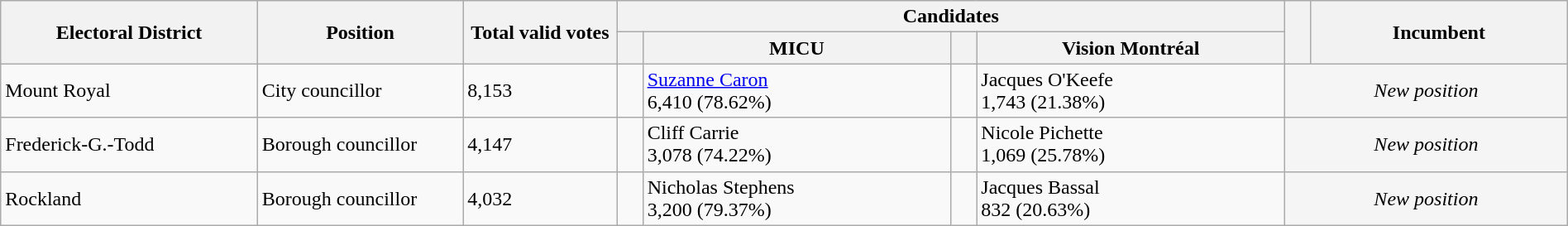<table class="wikitable" width="100%">
<tr>
<th width=10% rowspan=2>Electoral District</th>
<th width=8% rowspan=2>Position</th>
<th width=6% rowspan=2>Total valid votes</th>
<th colspan=4>Candidates</th>
<th width=1% rowspan=2> </th>
<th width=10% rowspan=2>Incumbent</th>
</tr>
<tr>
<th width=1% > </th>
<th width=12% >MICU</th>
<th width=1% > </th>
<th width=12% >Vision Montréal</th>
</tr>
<tr>
<td>Mount Royal</td>
<td>City councillor</td>
<td>8,153</td>
<td> </td>
<td><a href='#'>Suzanne Caron</a><br>6,410 (78.62%)</td>
<td></td>
<td>Jacques O'Keefe<br>1,743 (21.38%)</td>
<td colspan="2" style="background:whitesmoke; text-align:center;"><em>New position</em></td>
</tr>
<tr>
<td>Frederick-G.-Todd</td>
<td>Borough councillor</td>
<td>4,147</td>
<td> </td>
<td>Cliff Carrie<br>3,078 (74.22%)</td>
<td></td>
<td>Nicole Pichette<br>1,069 (25.78%)</td>
<td colspan="2" style="background:whitesmoke; text-align:center;"><em>New position</em></td>
</tr>
<tr>
<td>Rockland</td>
<td>Borough councillor</td>
<td>4,032</td>
<td> </td>
<td>Nicholas Stephens<br>3,200 (79.37%)</td>
<td></td>
<td>Jacques Bassal<br>832 (20.63%)</td>
<td colspan="2" style="background:whitesmoke; text-align:center;"><em>New position</em></td>
</tr>
</table>
